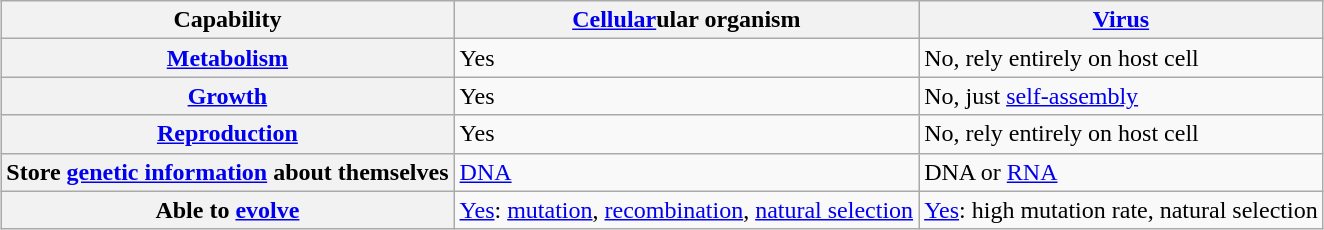<table class="wikitable plainrowheaders" style="margin: 1em auto;">
<tr>
<th scope="col">Capability</th>
<th scope="col"><a href='#'>Cellular</a>ular organism</th>
<th scope="col"><a href='#'>Virus</a></th>
</tr>
<tr>
<th scope="row"><a href='#'>Metabolism</a></th>
<td>Yes</td>
<td>No, rely entirely on host cell</td>
</tr>
<tr>
<th scope="row"><a href='#'>Growth</a></th>
<td>Yes</td>
<td>No, just <a href='#'>self-assembly</a></td>
</tr>
<tr>
<th scope="row"><a href='#'>Reproduction</a></th>
<td>Yes</td>
<td>No, rely entirely on host cell</td>
</tr>
<tr>
<th scope="row">Store <a href='#'>genetic information</a> about themselves</th>
<td><a href='#'>DNA</a></td>
<td>DNA or <a href='#'>RNA</a></td>
</tr>
<tr>
<th scope="row">Able to <a href='#'>evolve</a></th>
<td><a href='#'>Yes</a>: <a href='#'>mutation</a>, <a href='#'>recombination</a>, <a href='#'>natural selection</a></td>
<td><a href='#'>Yes</a>: high mutation rate, natural selection</td>
</tr>
</table>
